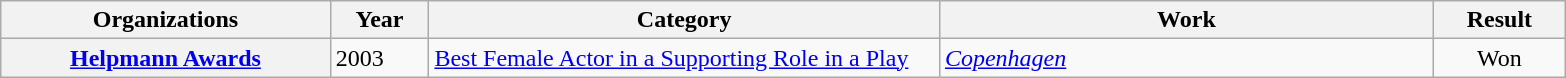<table class="wikitable sortable plainrowheaders">
<tr>
<th scope="col" style="width:20%;">Organizations</th>
<th scope="col" style="width:6%;">Year</th>
<th scope="col" style="width:31%;">Category</th>
<th scope="col" style="width:30%;">Work</th>
<th scope="col" style="width:8%;">Result</th>
</tr>
<tr>
<th scope="row"><a href='#'>Helpmann Awards</a></th>
<td>2003</td>
<td><a href='#'>Best Female Actor in a Supporting Role in a Play</a></td>
<td><em><a href='#'>Copenhagen</a></em></td>
<td style="text-align:center;">Won</td>
</tr>
</table>
